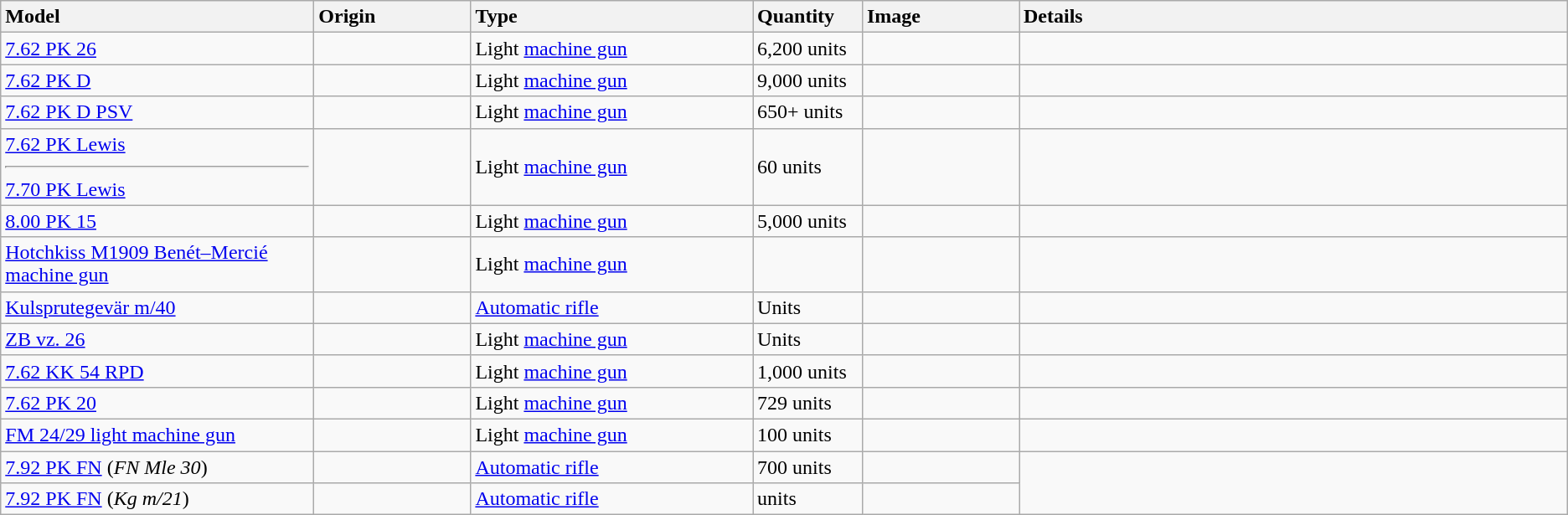<table class="wikitable sortable">
<tr>
<th style="text-align: left; width:20%;">Model</th>
<th style="text-align: left; width:10%;">Origin</th>
<th style="text-align: left; width:18%;">Type</th>
<th style="text-align: left; width:7%;">Quantity</th>
<th style="text-align: left; width:10%;">Image</th>
<th style="text-align: left; width:35%;">Details</th>
</tr>
<tr>
<td><a href='#'>7.62 PK 26</a></td>
<td></td>
<td>Light <a href='#'>machine gun</a></td>
<td>6,200 units</td>
<td></td>
<td></td>
</tr>
<tr>
<td><a href='#'>7.62 PK D</a></td>
<td></td>
<td>Light <a href='#'>machine gun</a></td>
<td>9,000 units</td>
<td></td>
<td></td>
</tr>
<tr>
<td><a href='#'>7.62 PK D PSV</a></td>
<td></td>
<td>Light <a href='#'>machine gun</a></td>
<td>650+ units</td>
<td></td>
<td></td>
</tr>
<tr>
<td><a href='#'>7.62 PK Lewis</a><hr><a href='#'>7.70 PK Lewis</a></td>
<td></td>
<td>Light <a href='#'>machine gun</a></td>
<td>60 units</td>
<td></td>
<td></td>
</tr>
<tr>
<td><a href='#'>8.00 PK 15</a></td>
<td></td>
<td>Light <a href='#'>machine gun</a></td>
<td>5,000 units</td>
<td></td>
<td></td>
</tr>
<tr>
<td><a href='#'>Hotchkiss M1909 Benét–Mercié machine gun</a></td>
<td></td>
<td>Light <a href='#'>machine gun</a></td>
<td></td>
<td></td>
<td></td>
</tr>
<tr>
<td><a href='#'>Kulsprutegevär m/40</a></td>
<td></td>
<td><a href='#'>Automatic rifle</a></td>
<td>Units</td>
<td></td>
<td></td>
</tr>
<tr>
<td><a href='#'>ZB vz. 26</a></td>
<td></td>
<td>Light <a href='#'>machine gun</a></td>
<td>Units</td>
<td></td>
<td></td>
</tr>
<tr>
<td><a href='#'>7.62 KK 54 RPD</a></td>
<td></td>
<td>Light <a href='#'>machine gun</a></td>
<td>1,000 units</td>
<td></td>
<td></td>
</tr>
<tr>
<td><a href='#'>7.62 PK 20</a></td>
<td></td>
<td>Light <a href='#'>machine gun</a></td>
<td>729 units</td>
<td></td>
<td></td>
</tr>
<tr>
<td><a href='#'>FM 24/29 light machine gun</a></td>
<td></td>
<td>Light <a href='#'>machine gun</a></td>
<td>100 units</td>
<td></td>
<td></td>
</tr>
<tr>
<td><a href='#'>7.92 PK FN</a> (<em>FN Mle 30</em>)</td>
<td></td>
<td><a href='#'>Automatic rifle</a></td>
<td>700 units</td>
<td></td>
</tr>
<tr>
<td><a href='#'>7.92 PK FN</a> (<em>Kg m/21</em>)</td>
<td></td>
<td><a href='#'>Automatic rifle</a></td>
<td>units</td>
<td></td>
</tr>
</table>
